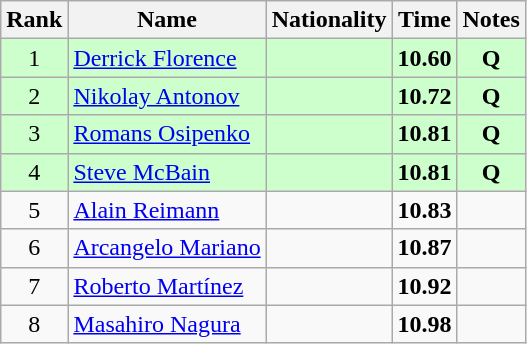<table class="wikitable sortable" style="text-align:center">
<tr>
<th>Rank</th>
<th>Name</th>
<th>Nationality</th>
<th>Time</th>
<th>Notes</th>
</tr>
<tr bgcolor=ccffcc>
<td>1</td>
<td align=left><a href='#'>Derrick Florence</a></td>
<td align=left></td>
<td><strong>10.60</strong></td>
<td><strong>Q</strong></td>
</tr>
<tr bgcolor=ccffcc>
<td>2</td>
<td align=left><a href='#'>Nikolay Antonov</a></td>
<td align=left></td>
<td><strong>10.72</strong></td>
<td><strong>Q</strong></td>
</tr>
<tr bgcolor=ccffcc>
<td>3</td>
<td align=left><a href='#'>Romans Osipenko</a></td>
<td align=left></td>
<td><strong>10.81</strong></td>
<td><strong>Q</strong></td>
</tr>
<tr bgcolor=ccffcc>
<td>4</td>
<td align=left><a href='#'>Steve McBain</a></td>
<td align=left></td>
<td><strong>10.81</strong></td>
<td><strong>Q</strong></td>
</tr>
<tr>
<td>5</td>
<td align=left><a href='#'>Alain Reimann</a></td>
<td align=left></td>
<td><strong>10.83</strong></td>
<td></td>
</tr>
<tr>
<td>6</td>
<td align=left><a href='#'>Arcangelo Mariano</a></td>
<td align=left></td>
<td><strong>10.87</strong></td>
<td></td>
</tr>
<tr>
<td>7</td>
<td align=left><a href='#'>Roberto Martínez</a></td>
<td align=left></td>
<td><strong>10.92</strong></td>
<td></td>
</tr>
<tr>
<td>8</td>
<td align=left><a href='#'>Masahiro Nagura</a></td>
<td align=left></td>
<td><strong>10.98</strong></td>
<td></td>
</tr>
</table>
